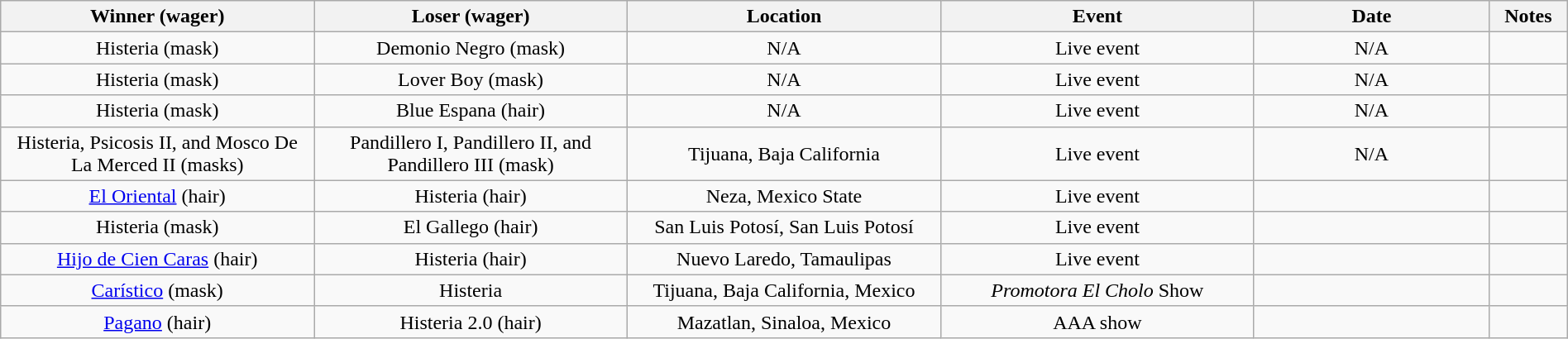<table class="wikitable sortable" width=100%  style="text-align: center">
<tr>
<th width=20% scope="col">Winner (wager)</th>
<th width=20% scope="col">Loser (wager)</th>
<th width=20% scope="col">Location</th>
<th width=20% scope="col">Event</th>
<th width=15% scope="col">Date</th>
<th class="unsortable" width=5% scope="col">Notes</th>
</tr>
<tr>
<td>Histeria (mask)</td>
<td>Demonio Negro (mask)</td>
<td>N/A</td>
<td>Live event</td>
<td>N/A</td>
<td></td>
</tr>
<tr>
<td>Histeria (mask)</td>
<td>Lover Boy (mask)</td>
<td>N/A</td>
<td>Live event</td>
<td>N/A</td>
<td></td>
</tr>
<tr>
<td>Histeria (mask)</td>
<td>Blue Espana (hair)</td>
<td>N/A</td>
<td>Live event</td>
<td>N/A</td>
<td></td>
</tr>
<tr>
<td>Histeria, Psicosis II, and Mosco De La Merced II (masks)</td>
<td>Pandillero I, Pandillero II, and Pandillero III (mask)</td>
<td>Tijuana, Baja California</td>
<td>Live event</td>
<td>N/A</td>
<td></td>
</tr>
<tr>
<td><a href='#'>El Oriental</a> (hair)</td>
<td>Histeria (hair)</td>
<td>Neza, Mexico State</td>
<td>Live event</td>
<td></td>
<td></td>
</tr>
<tr>
<td>Histeria (mask)</td>
<td>El Gallego (hair)</td>
<td>San Luis Potosí, San Luis Potosí</td>
<td>Live event</td>
<td></td>
<td></td>
</tr>
<tr>
<td><a href='#'>Hijo de Cien Caras</a> (hair)</td>
<td>Histeria (hair)</td>
<td>Nuevo Laredo, Tamaulipas</td>
<td>Live event</td>
<td></td>
<td></td>
</tr>
<tr>
<td><a href='#'>Carístico</a> (mask)</td>
<td>Histeria</td>
<td>Tijuana, Baja California, Mexico</td>
<td><em>Promotora El Cholo</em> Show</td>
<td></td>
<td></td>
</tr>
<tr>
<td><a href='#'>Pagano</a> (hair)</td>
<td>Histeria 2.0 (hair)</td>
<td>Mazatlan, Sinaloa, Mexico</td>
<td>AAA show</td>
<td></td>
<td></td>
</tr>
</table>
